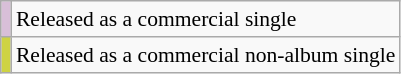<table class=wikitable style="font-size:90%;">
<tr>
<td style="background-color:#D8BFD8;text-align:center"></td>
<td>Released as a commercial single</td>
</tr>
<tr>
<td style="background-color:#CED343;text-align:center"></td>
<td>Released as a commercial non-album single</td>
</tr>
</table>
